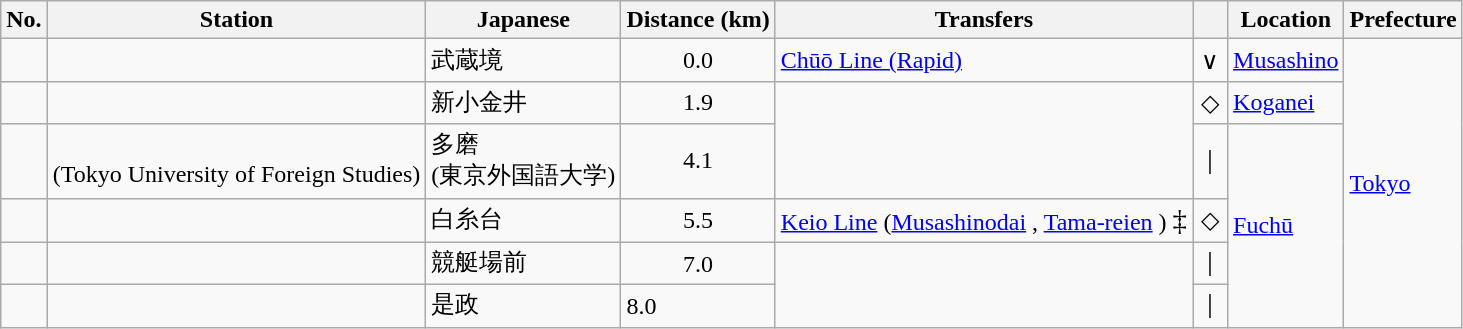<table class=wikitable>
<tr>
<th>No.</th>
<th>Station</th>
<th>Japanese</th>
<th>Distance (km)</th>
<th>Transfers</th>
<th></th>
<th>Location</th>
<th>Prefecture</th>
</tr>
<tr>
<td></td>
<td></td>
<td>武蔵境</td>
<td style="text-align:center;">0.0</td>
<td> <a href='#'>Chūō Line (Rapid)</a> </td>
<td style="text-align:center;">∨</td>
<td><a href='#'>Musashino</a></td>
<td rowspan="6"><a href='#'>Tokyo</a></td>
</tr>
<tr>
<td></td>
<td></td>
<td>新小金井</td>
<td style="text-align:center;">1.9</td>
<td rowspan="2"></td>
<td style="text-align:center;">◇</td>
<td><a href='#'>Koganei</a></td>
</tr>
<tr>
<td></td>
<td><br>(Tokyo University of Foreign Studies)</td>
<td>多磨<br>(東京外国語大学)</td>
<td style="text-align:center;">4.1</td>
<td style="text-align:center;">｜</td>
<td rowspan="4"><a href='#'>Fuchū</a></td>
</tr>
<tr>
<td></td>
<td></td>
<td>白糸台</td>
<td style="text-align:center;">5.5</td>
<td> <a href='#'>Keio Line</a> (<a href='#'>Musashinodai</a> , <a href='#'>Tama-reien</a> ) <big>‡</big></td>
<td style="text-align:center;">◇</td>
</tr>
<tr>
<td></td>
<td></td>
<td>競艇場前</td>
<td style="text-align:center;">7.0</td>
<td rowspan="2"></td>
<td style="text-align:center;">｜</td>
</tr>
<tr>
<td></td>
<td></td>
<td>是政</td>
<td>8.0</td>
<td style="text-align:center;">｜</td>
</tr>
</table>
